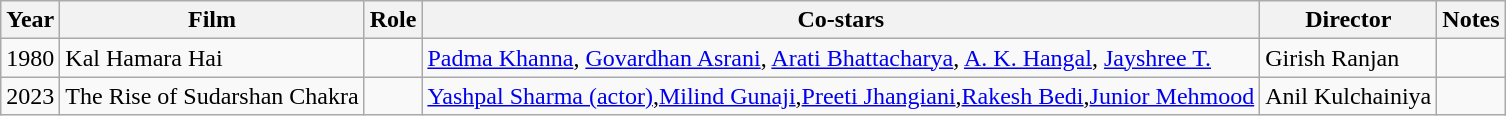<table class="wikitable sortable">
<tr>
<th>Year</th>
<th>Film</th>
<th>Role</th>
<th>Co-stars</th>
<th>Director</th>
<th>Notes</th>
</tr>
<tr>
<td>1980</td>
<td>Kal Hamara Hai</td>
<td></td>
<td><a href='#'>Padma Khanna</a>, <a href='#'>Govardhan Asrani</a>, <a href='#'>Arati Bhattacharya</a>, <a href='#'>A. K. Hangal</a>, <a href='#'>Jayshree T.</a></td>
<td>Girish Ranjan</td>
<td></td>
</tr>
<tr>
<td>2023</td>
<td>The Rise of Sudarshan Chakra</td>
<td></td>
<td><a href='#'>Yashpal Sharma (actor)</a>,<a href='#'>Milind Gunaji</a>,<a href='#'>Preeti Jhangiani</a>,<a href='#'>Rakesh Bedi</a>,<a href='#'>Junior Mehmood</a></td>
<td>Anil Kulchainiya</td>
<td></td>
</tr>
</table>
